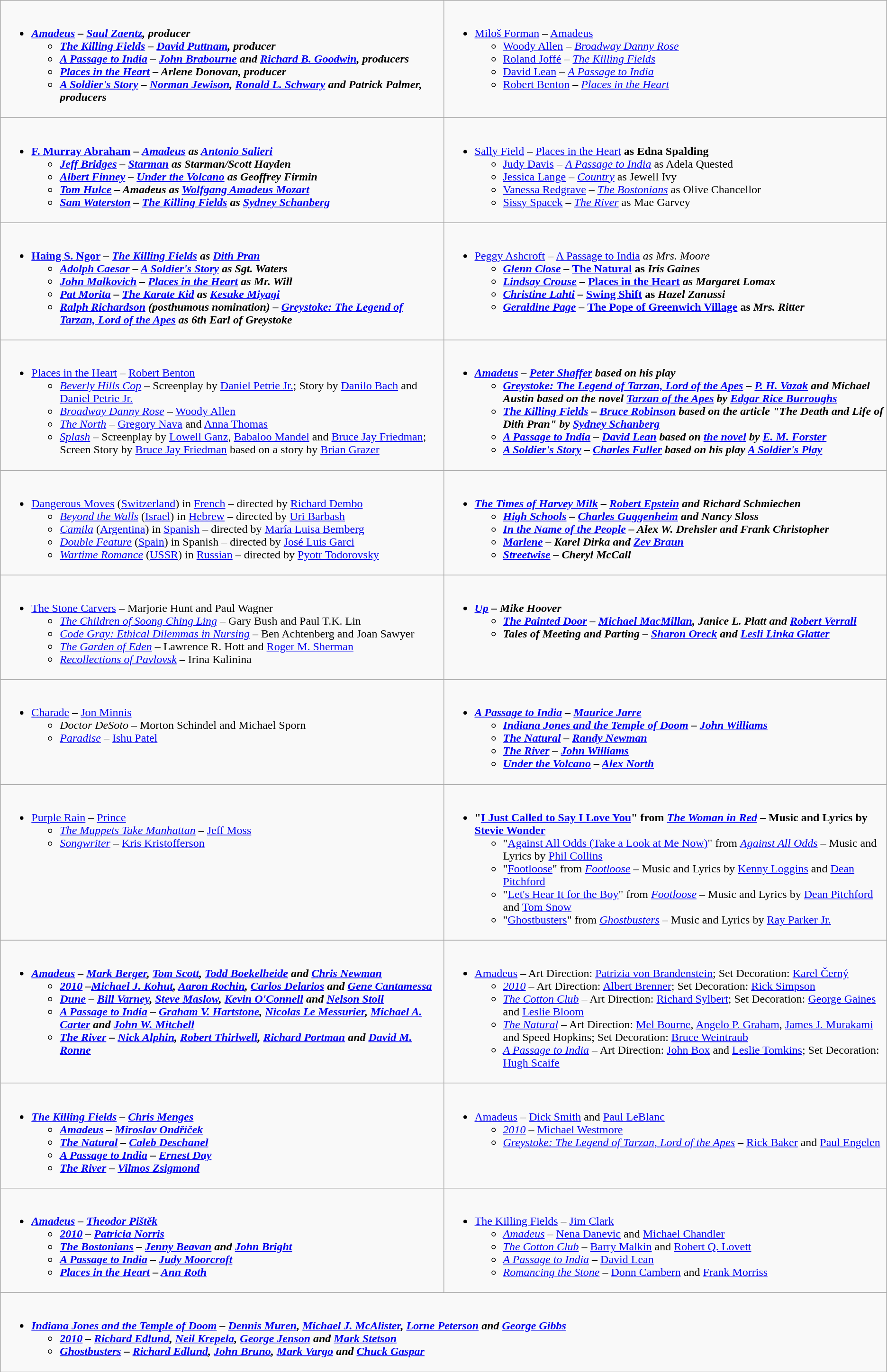<table role="presentation" class=wikitable>
<tr>
<td style="vertical-align:top; width:50%;"><br><ul><li><strong><em><a href='#'>Amadeus</a><em> – <a href='#'>Saul Zaentz</a>, producer<strong><ul><li></em><a href='#'>The Killing Fields</a><em> – <a href='#'>David Puttnam</a>, producer</li><li></em><a href='#'>A Passage to India</a><em> – <a href='#'>John Brabourne</a> and <a href='#'>Richard B. Goodwin</a>, producers</li><li></em><a href='#'>Places in the Heart</a><em> – Arlene Donovan, producer</li><li></em><a href='#'>A Soldier's Story</a><em> – <a href='#'>Norman Jewison</a>, <a href='#'>Ronald L. Schwary</a> and Patrick Palmer, producers</li></ul></li></ul></td>
<td style="vertical-align:top; width:50%;"><br><ul><li></strong><a href='#'>Miloš Forman</a> – </em><a href='#'>Amadeus</a></em></strong><ul><li><a href='#'>Woody Allen</a> – <em><a href='#'>Broadway Danny Rose</a></em></li><li><a href='#'>Roland Joffé</a> – <em><a href='#'>The Killing Fields</a></em></li><li><a href='#'>David Lean</a> – <em><a href='#'>A Passage to India</a></em></li><li><a href='#'>Robert Benton</a> – <em><a href='#'>Places in the Heart</a></em></li></ul></li></ul></td>
</tr>
<tr>
<td style="vertical-align:top; width:50%;"><br><ul><li><strong><a href='#'>F. Murray Abraham</a> – <em><a href='#'>Amadeus</a><strong><em> </strong>as <a href='#'>Antonio Salieri</a><strong><ul><li><a href='#'>Jeff Bridges</a> – </em><a href='#'>Starman</a><em> as Starman/Scott Hayden</li><li><a href='#'>Albert Finney</a> – </em><a href='#'>Under the Volcano</a><em> as Geoffrey Firmin</li><li><a href='#'>Tom Hulce</a> – </em>Amadeus<em> as <a href='#'>Wolfgang Amadeus Mozart</a></li><li><a href='#'>Sam Waterston</a> – </em><a href='#'>The Killing Fields</a><em> as <a href='#'>Sydney Schanberg</a></li></ul></li></ul></td>
<td style="vertical-align:top; width:50%;"><br><ul><li></strong><a href='#'>Sally Field</a> – </em><a href='#'>Places in the Heart</a></em></strong> <strong>as Edna Spalding</strong><ul><li><a href='#'>Judy Davis</a> – <em><a href='#'>A Passage to India</a></em> as Adela Quested</li><li><a href='#'>Jessica Lange</a> – <em><a href='#'>Country</a></em> as Jewell Ivy</li><li><a href='#'>Vanessa Redgrave</a> – <em><a href='#'>The Bostonians</a></em> as Olive Chancellor</li><li><a href='#'>Sissy Spacek</a> – <em><a href='#'>The River</a></em> as Mae Garvey</li></ul></li></ul></td>
</tr>
<tr>
<td style="vertical-align:top; width:50%;"><br><ul><li><strong><a href='#'>Haing S. Ngor</a> – <em><a href='#'>The Killing Fields</a><strong><em> </strong>as <a href='#'>Dith Pran</a><strong><ul><li><a href='#'>Adolph Caesar</a> – </em><a href='#'>A Soldier's Story</a> as<em> Sgt. Waters</li><li><a href='#'>John Malkovich</a> – </em><a href='#'>Places in the Heart</a><em> as Mr. Will</li><li><a href='#'>Pat Morita</a> – </em><a href='#'>The Karate Kid</a> as<em> <a href='#'>Kesuke Miyagi</a></li><li><a href='#'>Ralph Richardson</a> (posthumous nomination) – </em><a href='#'>Greystoke: The Legend of Tarzan, Lord of the Apes</a> as<em> 6th Earl of Greystoke</li></ul></li></ul></td>
<td valign="top"><br><ul><li></strong><a href='#'>Peggy Ashcroft</a> – </em><a href='#'>A Passage to India</a><em> as Mrs. Moore<strong><ul><li><a href='#'>Glenn Close</a> – </em><a href='#'>The Natural</a> as<em> Iris Gaines</li><li><a href='#'>Lindsay Crouse</a> – </em><a href='#'>Places in the Heart</a><em> as Margaret Lomax</li><li><a href='#'>Christine Lahti</a> – </em><a href='#'>Swing Shift</a> as<em> Hazel Zanussi</li><li><a href='#'>Geraldine Page</a> – </em><a href='#'>The Pope of Greenwich Village</a> as<em> Mrs. Ritter</li></ul></li></ul></td>
</tr>
<tr>
<td style="vertical-align:top; width:50%;"><br><ul><li></em></strong><a href='#'>Places in the Heart</a></em> – <a href='#'>Robert Benton</a></strong><ul><li><em><a href='#'>Beverly Hills Cop</a></em> – Screenplay by <a href='#'>Daniel Petrie Jr.</a>; Story by <a href='#'>Danilo Bach</a> and <a href='#'>Daniel Petrie Jr.</a></li><li><em><a href='#'>Broadway Danny Rose</a></em> – <a href='#'>Woody Allen</a></li><li><em><a href='#'>The North</a></em> – <a href='#'>Gregory Nava</a> and <a href='#'>Anna Thomas</a></li><li><em><a href='#'>Splash</a></em> – Screenplay by <a href='#'>Lowell Ganz</a>, <a href='#'>Babaloo Mandel</a> and <a href='#'>Bruce Jay Friedman</a>; Screen Story by <a href='#'>Bruce Jay Friedman</a> based on a story by <a href='#'>Brian Grazer</a></li></ul></li></ul></td>
<td valign="top"><br><ul><li><strong><em><a href='#'>Amadeus</a><em> – <a href='#'>Peter Shaffer</a><strong> </strong>based on his play<strong><ul><li></em><a href='#'>Greystoke: The Legend of Tarzan, Lord of the Apes</a><em> – <a href='#'>P. H. Vazak</a> and Michael Austin based on the novel </em><a href='#'>Tarzan of the Apes</a><em> by <a href='#'>Edgar Rice Burroughs</a></li><li></em><a href='#'>The Killing Fields</a><em> – <a href='#'>Bruce Robinson</a> based on the article "The Death and Life of Dith Pran" by <a href='#'>Sydney Schanberg</a></li><li></em><a href='#'>A Passage to India</a><em> – <a href='#'>David Lean</a> based on <a href='#'>the novel</a> by <a href='#'>E. M. Forster</a></li><li></em><a href='#'>A Soldier's Story</a><em> – <a href='#'>Charles Fuller</a> based on his play </em><a href='#'>A Soldier's Play</a><em></li></ul></li></ul></td>
</tr>
<tr>
<td style="vertical-align:top; width:50%;"><br><ul><li></em></strong><a href='#'>Dangerous Moves</a></em> (<a href='#'>Switzerland</a>) in <a href='#'>French</a> – directed by <a href='#'>Richard Dembo</a></strong><ul><li><em><a href='#'>Beyond the Walls</a></em> (<a href='#'>Israel</a>) in <a href='#'>Hebrew</a> – directed by <a href='#'>Uri Barbash</a></li><li><em><a href='#'>Camila</a></em> (<a href='#'>Argentina</a>) in <a href='#'>Spanish</a> – directed by <a href='#'>María Luisa Bemberg</a></li><li><em><a href='#'>Double Feature</a></em> (<a href='#'>Spain</a>) in Spanish – directed by <a href='#'>José Luis Garci</a></li><li><em><a href='#'>Wartime Romance</a></em> (<a href='#'>USSR</a>) in <a href='#'>Russian</a> – directed by <a href='#'>Pyotr Todorovsky</a></li></ul></li></ul></td>
<td style="vertical-align:top; width:50%;"><br><ul><li><strong><em><a href='#'>The Times of Harvey Milk</a><em> – <a href='#'>Robert Epstein</a> and Richard Schmiechen<strong><ul><li></em><a href='#'>High Schools</a><em> – <a href='#'>Charles Guggenheim</a> and Nancy Sloss</li><li></em><a href='#'>In the Name of the People</a><em> – Alex W. Drehsler and Frank Christopher</li><li></em><a href='#'>Marlene</a><em> – Karel Dirka and <a href='#'>Zev Braun</a></li><li></em><a href='#'>Streetwise</a><em> –  Cheryl McCall</li></ul></li></ul></td>
</tr>
<tr>
<td valign="top"><br><ul><li></em></strong><a href='#'>The Stone Carvers</a></em> – Marjorie Hunt and Paul Wagner</strong><ul><li><em><a href='#'>The Children of Soong Ching Ling</a></em> – Gary Bush and Paul T.K. Lin</li><li><em><a href='#'>Code Gray: Ethical Dilemmas in Nursing</a></em> – Ben Achtenberg and Joan Sawyer</li><li><em><a href='#'>The Garden of Eden</a></em> – Lawrence R. Hott and <a href='#'>Roger M. Sherman</a></li><li><em><a href='#'>Recollections of Pavlovsk</a></em> – Irina Kalinina</li></ul></li></ul></td>
<td valign="top"><br><ul><li><strong><em><a href='#'>Up</a><em> – Mike Hoover<strong><ul><li></em><a href='#'>The Painted Door</a><em> – <a href='#'>Michael MacMillan</a>, Janice L. Platt and <a href='#'>Robert Verrall</a></li><li></em>Tales of Meeting and Parting<em> – <a href='#'>Sharon Oreck</a> and <a href='#'>Lesli Linka Glatter</a></li></ul></li></ul></td>
</tr>
<tr>
<td valign="top"><br><ul><li></em></strong><a href='#'>Charade</a></em> – <a href='#'>Jon Minnis</a></strong><ul><li><em>Doctor DeSoto</em> – Morton Schindel and Michael Sporn</li><li><em><a href='#'>Paradise</a></em> – <a href='#'>Ishu Patel</a></li></ul></li></ul></td>
<td valign="top"><br><ul><li><strong><em><a href='#'>A Passage to India</a><em> – <a href='#'>Maurice Jarre</a><strong><ul><li></em><a href='#'>Indiana Jones and the Temple of Doom</a><em> – <a href='#'>John Williams</a></li><li></em><a href='#'>The Natural</a><em> – <a href='#'>Randy Newman</a></li><li></em><a href='#'>The River</a><em> – <a href='#'>John Williams</a></li><li></em><a href='#'>Under the Volcano</a><em> – <a href='#'>Alex North</a></li></ul></li></ul></td>
</tr>
<tr>
<td style="vertical-align:top; width:50%;"><br><ul><li></em></strong><a href='#'>Purple Rain</a></em> – <a href='#'>Prince</a></strong><ul><li><em><a href='#'>The Muppets Take Manhattan</a></em> – <a href='#'>Jeff Moss</a></li><li><em><a href='#'>Songwriter</a></em> – <a href='#'>Kris Kristofferson</a></li></ul></li></ul></td>
<td style="vertical-align:top; width:50%;"><br><ul><li><strong>"<a href='#'>I Just Called to Say I Love You</a>" from <em><a href='#'>The Woman in Red</a></em> – Music and Lyrics by <a href='#'>Stevie Wonder</a></strong><ul><li>"<a href='#'>Against All Odds (Take a Look at Me Now)</a>" from <em><a href='#'>Against All Odds</a></em> – Music and Lyrics by <a href='#'>Phil Collins</a></li><li>"<a href='#'>Footloose</a>" from <em><a href='#'>Footloose</a></em> – Music and Lyrics by <a href='#'>Kenny Loggins</a> and <a href='#'>Dean Pitchford</a></li><li>"<a href='#'>Let's Hear It for the Boy</a>" from <em><a href='#'>Footloose</a></em> – Music and Lyrics by <a href='#'>Dean Pitchford</a> and <a href='#'>Tom Snow</a></li><li>"<a href='#'>Ghostbusters</a>" from <em><a href='#'>Ghostbusters</a></em> – Music and Lyrics by <a href='#'>Ray Parker Jr.</a></li></ul></li></ul></td>
</tr>
<tr>
<td valign="top"><br><ul><li><strong><em><a href='#'>Amadeus</a><em> – <a href='#'>Mark Berger</a>, <a href='#'>Tom Scott</a>, <a href='#'>Todd Boekelheide</a> and <a href='#'>Chris Newman</a><strong><ul><li></em><a href='#'>2010</a><em> –<a href='#'>Michael J. Kohut</a>, <a href='#'>Aaron Rochin</a>, <a href='#'>Carlos Delarios</a> and <a href='#'>Gene Cantamessa</a></li><li></em><a href='#'>Dune</a><em> – <a href='#'>Bill Varney</a>, <a href='#'>Steve Maslow</a>, <a href='#'>Kevin O'Connell</a> and <a href='#'>Nelson Stoll</a></li><li></em><a href='#'>A Passage to India</a><em> – <a href='#'>Graham V. Hartstone</a>, <a href='#'>Nicolas Le Messurier</a>, <a href='#'>Michael A. Carter</a> and <a href='#'>John W. Mitchell</a></li><li></em><a href='#'>The River</a><em> – <a href='#'>Nick Alphin</a>, <a href='#'>Robert Thirlwell</a>, <a href='#'>Richard Portman</a> and <a href='#'>David M. Ronne</a></li></ul></li></ul></td>
<td valign="top"><br><ul><li></em></strong><a href='#'>Amadeus</a></em> – Art Direction: <a href='#'>Patrizia von Brandenstein</a>; Set Decoration: <a href='#'>Karel Černý</a></strong><ul><li><em><a href='#'>2010</a></em> – Art Direction: <a href='#'>Albert Brenner</a>; Set Decoration: <a href='#'>Rick Simpson</a></li><li><em><a href='#'>The Cotton Club</a></em> – Art Direction: <a href='#'>Richard Sylbert</a>; Set Decoration: <a href='#'>George Gaines</a> and <a href='#'>Leslie Bloom</a></li><li><em><a href='#'>The Natural</a></em> – Art Direction: <a href='#'>Mel Bourne</a>, <a href='#'>Angelo P. Graham</a>, <a href='#'>James J. Murakami</a> and Speed Hopkins; Set Decoration: <a href='#'>Bruce Weintraub</a></li><li><em><a href='#'>A Passage to India</a></em> – Art Direction: <a href='#'>John Box</a> and <a href='#'>Leslie Tomkins</a>; Set Decoration: <a href='#'>Hugh Scaife</a></li></ul></li></ul></td>
</tr>
<tr>
<td valign="top"><br><ul><li><strong><em><a href='#'>The Killing Fields</a><em> – <a href='#'>Chris Menges</a><strong><ul><li></em><a href='#'>Amadeus</a><em> – <a href='#'>Miroslav Ondříček</a></li><li></em><a href='#'>The Natural</a><em> – <a href='#'>Caleb Deschanel</a></li><li></em><a href='#'>A Passage to India</a><em> – <a href='#'>Ernest Day</a></li><li></em><a href='#'>The River</a><em> – <a href='#'>Vilmos Zsigmond</a></li></ul></li></ul></td>
<td valign="top"><br><ul><li></em></strong><a href='#'>Amadeus</a></em> – <a href='#'>Dick Smith</a> and <a href='#'>Paul LeBlanc</a></strong><ul><li><em><a href='#'>2010</a></em> – <a href='#'>Michael Westmore</a></li><li><em><a href='#'>Greystoke: The Legend of Tarzan, Lord of the Apes</a></em> – <a href='#'>Rick Baker</a> and <a href='#'>Paul Engelen</a></li></ul></li></ul></td>
</tr>
<tr>
<td valign="top"><br><ul><li><strong><em><a href='#'>Amadeus</a><em> – <a href='#'>Theodor Pištěk</a><strong><ul><li></em><a href='#'>2010</a><em> – <a href='#'>Patricia Norris</a></li><li></em><a href='#'>The Bostonians</a><em> – <a href='#'>Jenny Beavan</a> and <a href='#'>John Bright</a></li><li></em><a href='#'>A Passage to India</a><em> – <a href='#'>Judy Moorcroft</a></li><li></em><a href='#'>Places in the Heart</a><em> – <a href='#'>Ann Roth</a></li></ul></li></ul></td>
<td valign="top"><br><ul><li></em></strong><a href='#'>The Killing Fields</a></em> – <a href='#'>Jim Clark</a></strong><ul><li><em><a href='#'>Amadeus</a></em> – <a href='#'>Nena Danevic</a> and <a href='#'>Michael Chandler</a></li><li><em><a href='#'>The Cotton Club</a></em> – <a href='#'>Barry Malkin</a> and <a href='#'>Robert Q. Lovett</a></li><li><em><a href='#'>A Passage to India</a></em> – <a href='#'>David Lean</a></li><li><em><a href='#'>Romancing the Stone</a></em> – <a href='#'>Donn Cambern</a> and <a href='#'>Frank Morriss</a></li></ul></li></ul></td>
</tr>
<tr>
<td colspan="2" valign="top"><br><ul><li><strong><em><a href='#'>Indiana Jones and the Temple of Doom</a><em> – <a href='#'>Dennis Muren</a>, <a href='#'>Michael J. McAlister</a>, <a href='#'>Lorne Peterson</a> and <a href='#'>George Gibbs</a><strong><ul><li></em><a href='#'>2010</a><em> – <a href='#'>Richard Edlund</a>, <a href='#'>Neil Krepela</a>, <a href='#'>George Jenson</a> and <a href='#'>Mark Stetson</a></li><li></em><a href='#'>Ghostbusters</a><em> – <a href='#'>Richard Edlund</a>, <a href='#'>John Bruno</a>, <a href='#'>Mark Vargo</a> and <a href='#'>Chuck Gaspar</a></li></ul></li></ul></td>
</tr>
</table>
